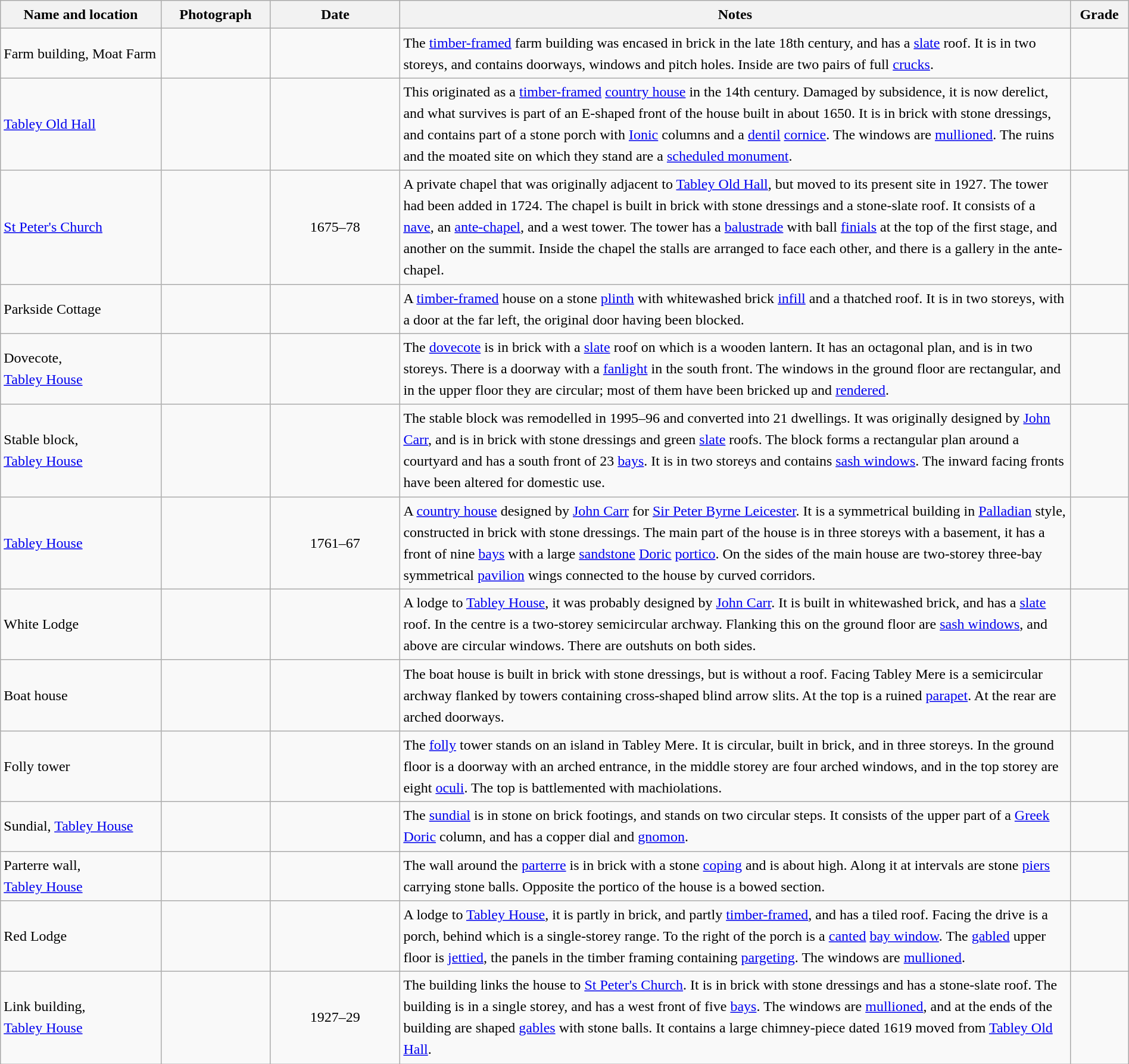<table class="wikitable sortable plainrowheaders" style="width:100%;border:0px;text-align:left;line-height:150%;">
<tr>
<th scope="col"  style="width:150px">Name and location</th>
<th scope="col"  style="width:100px" class="unsortable">Photograph</th>
<th scope="col"  style="width:120px">Date</th>
<th scope="col"  style="width:650px" class="unsortable">Notes</th>
<th scope="col"  style="width:50px">Grade</th>
</tr>
<tr>
<td>Farm building, Moat Farm<br><small></small></td>
<td></td>
<td align="center"></td>
<td>The <a href='#'>timber-framed</a> farm building was encased in brick in the late 18th century, and has a <a href='#'>slate</a> roof.  It is in two storeys, and contains doorways, windows and pitch holes.  Inside are two pairs of full <a href='#'>crucks</a>.</td>
<td align="center" ></td>
</tr>
<tr>
<td><a href='#'>Tabley Old Hall</a><br><small></small></td>
<td></td>
<td align="center"></td>
<td>This originated as a <a href='#'>timber-framed</a> <a href='#'>country house</a> in the 14th century.  Damaged by subsidence, it is now derelict, and what survives is part of an E-shaped front of the house built in about 1650.  It is in brick with stone dressings, and contains part of a stone porch with <a href='#'>Ionic</a> columns and a <a href='#'>dentil</a> <a href='#'>cornice</a>.  The windows are <a href='#'>mullioned</a>.  The ruins and the moated site on which they stand are a <a href='#'>scheduled monument</a>.</td>
<td align="center" ></td>
</tr>
<tr>
<td><a href='#'>St Peter's Church</a><br><small></small></td>
<td></td>
<td align="center">1675–78</td>
<td>A private chapel that was originally adjacent to <a href='#'>Tabley Old Hall</a>, but moved to its present site in 1927.  The tower had been added in 1724.  The chapel is built in brick with stone dressings and a stone-slate roof.  It consists of a <a href='#'>nave</a>, an <a href='#'>ante-chapel</a>, and a west tower.  The tower has a <a href='#'>balustrade</a> with ball <a href='#'>finials</a> at the top of the first stage, and another on the summit.  Inside the chapel the stalls are arranged to face each other, and there is a gallery in the ante-chapel.</td>
<td align="center" ></td>
</tr>
<tr>
<td>Parkside Cottage<br><small></small></td>
<td></td>
<td align="center"></td>
<td>A <a href='#'>timber-framed</a> house on a stone <a href='#'>plinth</a> with whitewashed brick <a href='#'>infill</a> and a thatched roof.  It is in two storeys, with a door at the far left, the original door having been blocked.</td>
<td align="center" ></td>
</tr>
<tr>
<td>Dovecote,<br><a href='#'>Tabley House</a><br><small></small></td>
<td></td>
<td align="center"></td>
<td>The <a href='#'>dovecote</a> is in brick with a <a href='#'>slate</a> roof on which is a wooden lantern.  It has an octagonal plan, and is in two storeys.  There is a doorway with a <a href='#'>fanlight</a> in the south front.  The windows in the ground floor are rectangular, and in the upper floor they are circular; most of them have been bricked up and <a href='#'>rendered</a>.</td>
<td align="center" ></td>
</tr>
<tr>
<td>Stable block,<br><a href='#'>Tabley House</a><br><small></small></td>
<td></td>
<td align="center"></td>
<td>The stable block was remodelled in 1995–96 and converted into 21 dwellings.  It was originally designed by <a href='#'>John Carr</a>, and is in brick with stone dressings and green <a href='#'>slate</a> roofs.  The block forms a rectangular plan around a courtyard and has a south front of 23 <a href='#'>bays</a>.  It is in two storeys and contains <a href='#'>sash windows</a>.  The inward facing fronts have been altered for domestic use.</td>
<td align="center" ></td>
</tr>
<tr>
<td><a href='#'>Tabley House</a><br><small></small></td>
<td></td>
<td align="center">1761–67</td>
<td>A <a href='#'>country house</a> designed by <a href='#'>John Carr</a> for <a href='#'>Sir Peter Byrne Leicester</a>.  It is a symmetrical building in <a href='#'>Palladian</a> style, constructed in brick with stone dressings.  The main part of the house is in three storeys with a basement, it has a front of nine <a href='#'>bays</a> with a large <a href='#'>sandstone</a> <a href='#'>Doric</a> <a href='#'>portico</a>.   On the sides of the main house are two-storey three-bay symmetrical <a href='#'>pavilion</a> wings connected to the house by curved corridors.</td>
<td align="center" ></td>
</tr>
<tr>
<td>White Lodge<br><small></small></td>
<td></td>
<td align="center"></td>
<td>A lodge to <a href='#'>Tabley House</a>, it was probably designed by <a href='#'>John Carr</a>.  It is built in whitewashed brick, and has a <a href='#'>slate</a> roof.  In the centre is a two-storey semicircular archway.  Flanking this on the ground floor are <a href='#'>sash windows</a>, and above are circular windows.  There are outshuts on both sides.</td>
<td align="center" ></td>
</tr>
<tr>
<td>Boat house<br><small></small></td>
<td></td>
<td align="center"></td>
<td>The boat house is built in brick with stone dressings, but is without a roof.  Facing Tabley Mere is a semicircular archway flanked by towers containing cross-shaped blind arrow slits.  At the top is a ruined <a href='#'>parapet</a>.  At the rear are arched doorways.</td>
<td align="center" ></td>
</tr>
<tr>
<td>Folly tower<br><small></small></td>
<td></td>
<td align="center"></td>
<td>The <a href='#'>folly</a> tower stands on an island in Tabley Mere.  It is circular, built in brick, and in three storeys.  In the ground floor is a doorway with an arched entrance, in the middle storey are four arched windows, and in the top storey are eight <a href='#'>oculi</a>.  The top is battlemented with machiolations.</td>
<td align="center" ></td>
</tr>
<tr>
<td>Sundial, <a href='#'>Tabley House</a><br><small></small></td>
<td></td>
<td align="center"></td>
<td>The <a href='#'>sundial</a> is in stone on brick footings, and stands on two circular steps.  It consists of the upper part of a <a href='#'>Greek Doric</a> column, and has a copper dial and <a href='#'>gnomon</a>.</td>
<td align="center" ></td>
</tr>
<tr>
<td>Parterre wall,<br><a href='#'>Tabley House</a><br><small></small></td>
<td></td>
<td align="center"></td>
<td>The wall around the <a href='#'>parterre</a> is in brick with a stone <a href='#'>coping</a> and is about  high.  Along it at intervals are stone <a href='#'>piers</a> carrying stone balls.  Opposite the portico of the house is a bowed section.</td>
<td align="center" ></td>
</tr>
<tr>
<td>Red Lodge<br><small></small></td>
<td></td>
<td align="center"></td>
<td>A lodge to <a href='#'>Tabley House</a>, it is partly in brick, and partly <a href='#'>timber-framed</a>, and has a tiled roof.  Facing the drive is a porch, behind which is a single-storey range.  To the right of the porch is a <a href='#'>canted</a> <a href='#'>bay window</a>.  The <a href='#'>gabled</a> upper floor is <a href='#'>jettied</a>, the panels in the timber framing containing <a href='#'>pargeting</a>.  The windows are <a href='#'>mullioned</a>.</td>
<td align="center" ></td>
</tr>
<tr>
<td>Link building,<br><a href='#'>Tabley House</a><br><small></small></td>
<td></td>
<td align="center">1927–29</td>
<td>The building links the house to <a href='#'>St Peter's Church</a>.  It is in brick with stone dressings and has a stone-slate roof.  The building is in a single storey, and has a west front of five <a href='#'>bays</a>.  The windows are <a href='#'>mullioned</a>, and at the ends of the building are shaped <a href='#'>gables</a> with stone balls.  It contains a large chimney-piece dated 1619 moved from <a href='#'>Tabley Old Hall</a>.</td>
<td align="center" ></td>
</tr>
<tr>
</tr>
</table>
